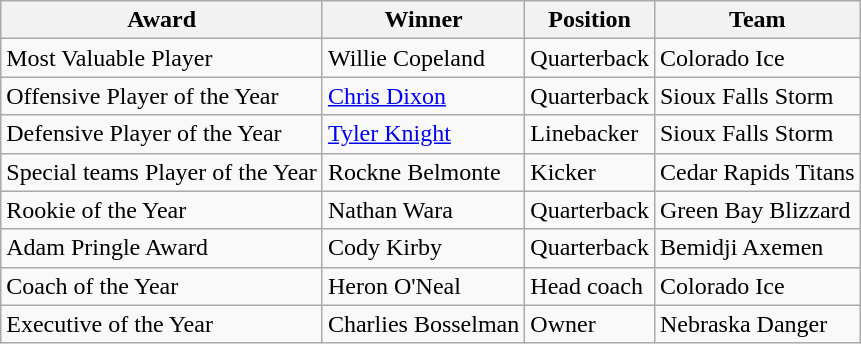<table class="wikitable">
<tr>
<th>Award</th>
<th>Winner</th>
<th>Position</th>
<th>Team</th>
</tr>
<tr>
<td>Most Valuable Player</td>
<td>Willie Copeland</td>
<td>Quarterback</td>
<td>Colorado Ice</td>
</tr>
<tr>
<td>Offensive Player of the Year</td>
<td><a href='#'>Chris Dixon</a></td>
<td>Quarterback</td>
<td>Sioux Falls Storm</td>
</tr>
<tr>
<td>Defensive Player of the Year</td>
<td><a href='#'>Tyler Knight</a></td>
<td>Linebacker</td>
<td>Sioux Falls Storm</td>
</tr>
<tr>
<td>Special teams Player of the Year</td>
<td>Rockne Belmonte</td>
<td>Kicker</td>
<td>Cedar Rapids Titans</td>
</tr>
<tr>
<td>Rookie of the Year</td>
<td>Nathan Wara</td>
<td>Quarterback</td>
<td>Green Bay Blizzard</td>
</tr>
<tr>
<td>Adam Pringle Award</td>
<td>Cody Kirby</td>
<td>Quarterback</td>
<td>Bemidji Axemen</td>
</tr>
<tr>
<td>Coach of the Year</td>
<td>Heron O'Neal</td>
<td>Head coach</td>
<td>Colorado Ice</td>
</tr>
<tr>
<td>Executive of the Year</td>
<td>Charlies Bosselman</td>
<td>Owner</td>
<td>Nebraska Danger</td>
</tr>
</table>
